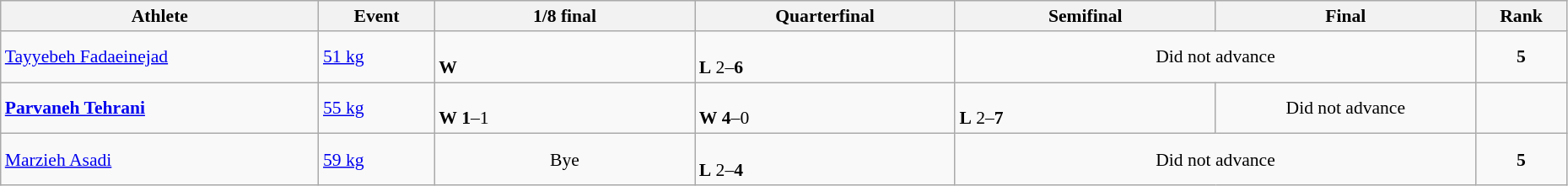<table class="wikitable" width="98%" style="text-align:left; font-size:90%">
<tr>
<th width="11%">Athlete</th>
<th width="4%">Event</th>
<th width="9%">1/8 final</th>
<th width="9%">Quarterfinal</th>
<th width="9%">Semifinal</th>
<th width="9%">Final</th>
<th width="3%">Rank</th>
</tr>
<tr>
<td><a href='#'>Tayyebeh Fadaeinejad</a></td>
<td><a href='#'>51 kg</a></td>
<td><br><strong>W</strong> </td>
<td><br><strong>L</strong> 2–<strong>6</strong></td>
<td colspan=2 align=center>Did not advance</td>
<td align=center><strong>5</strong></td>
</tr>
<tr>
<td><strong><a href='#'>Parvaneh Tehrani</a></strong></td>
<td><a href='#'>55 kg</a></td>
<td><br><strong>W</strong> <strong>1</strong>–1</td>
<td><br><strong>W</strong> <strong>4</strong>–0</td>
<td><br><strong>L</strong> 2–<strong>7</strong></td>
<td align=center>Did not advance</td>
<td align=center></td>
</tr>
<tr>
<td><a href='#'>Marzieh Asadi</a></td>
<td><a href='#'>59 kg</a></td>
<td align="center">Bye</td>
<td><br><strong>L</strong> 2–<strong>4</strong></td>
<td colspan=2 align=center>Did not advance</td>
<td align=center><strong>5</strong></td>
</tr>
</table>
